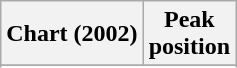<table class="wikitable sortable">
<tr>
<th>Chart (2002)</th>
<th>Peak<br>position</th>
</tr>
<tr>
</tr>
<tr>
</tr>
<tr>
</tr>
</table>
